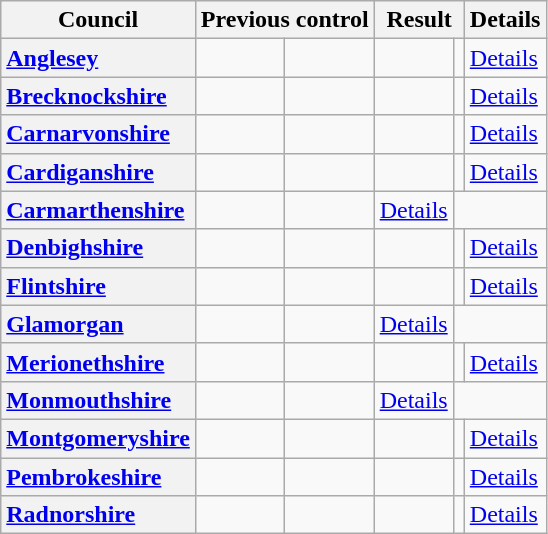<table class="wikitable">
<tr>
<th scope="col">Council</th>
<th colspan=2>Previous control</th>
<th colspan=2>Result</th>
<th scope="col" class="unsortable">Details</th>
</tr>
<tr>
<th scope="row" style="text-align: left;"><a href='#'>Anglesey</a></th>
<td></td>
<td></td>
<td></td>
<td></td>
<td><a href='#'>Details</a></td>
</tr>
<tr>
<th scope="row" style="text-align: left;"><a href='#'>Brecknockshire</a></th>
<td></td>
<td></td>
<td></td>
<td></td>
<td><a href='#'>Details</a></td>
</tr>
<tr>
<th scope="row" style="text-align: left;"><a href='#'>Carnarvonshire</a></th>
<td></td>
<td></td>
<td></td>
<td></td>
<td><a href='#'>Details</a></td>
</tr>
<tr>
<th scope="row" style="text-align: left;"><a href='#'>Cardiganshire</a></th>
<td></td>
<td></td>
<td></td>
<td></td>
<td><a href='#'>Details</a></td>
</tr>
<tr>
<th scope="row" style="text-align: left;"><a href='#'>Carmarthenshire</a></th>
<td></td>
<td></td>
<td><a href='#'>Details</a></td>
</tr>
<tr>
<th scope="row" style="text-align: left;"><a href='#'>Denbighshire</a></th>
<td></td>
<td></td>
<td></td>
<td></td>
<td><a href='#'>Details</a></td>
</tr>
<tr>
<th scope="row" style="text-align: left;"><a href='#'>Flintshire</a></th>
<td></td>
<td></td>
<td></td>
<td></td>
<td><a href='#'>Details</a></td>
</tr>
<tr>
<th scope="row" style="text-align: left;"><a href='#'>Glamorgan</a></th>
<td></td>
<td></td>
<td><a href='#'>Details</a></td>
</tr>
<tr>
<th scope="row" style="text-align: left;"><a href='#'>Merionethshire</a></th>
<td></td>
<td></td>
<td></td>
<td></td>
<td><a href='#'>Details</a></td>
</tr>
<tr>
<th scope="row" style="text-align: left;"><a href='#'>Monmouthshire</a></th>
<td></td>
<td></td>
<td><a href='#'>Details</a></td>
</tr>
<tr>
<th scope="row" style="text-align: left;"><a href='#'>Montgomeryshire</a></th>
<td></td>
<td></td>
<td></td>
<td></td>
<td><a href='#'>Details</a></td>
</tr>
<tr>
<th scope="row" style="text-align: left;"><a href='#'>Pembrokeshire</a></th>
<td></td>
<td></td>
<td></td>
<td></td>
<td><a href='#'>Details</a></td>
</tr>
<tr>
<th scope="row" style="text-align: left;"><a href='#'>Radnorshire</a></th>
<td></td>
<td></td>
<td></td>
<td></td>
<td><a href='#'>Details</a></td>
</tr>
</table>
